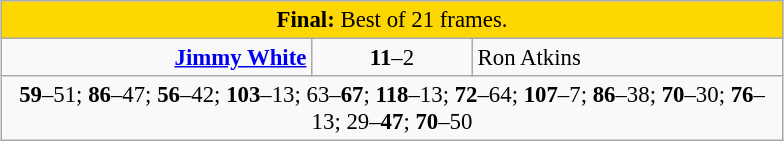<table class="wikitable" style="font-size: 95%; margin: 1em auto 1em auto;">
<tr>
<td colspan="3" align="center" bgcolor="#ffd700"><strong>Final:</strong> Best of 21 frames.<br></td>
</tr>
<tr>
<td width="200" align="right"><strong><a href='#'>Jimmy White</a></strong> <br></td>
<td width="100" align="center"><strong>11</strong>–2</td>
<td width="200">Ron Atkins <br></td>
</tr>
<tr>
<td colspan="3" align="center" style="font-size: 100%"><strong>59</strong>–51; <strong>86</strong>–47; <strong>56</strong>–42; <strong>103</strong>–13; 63–<strong>67</strong>; <strong>118</strong>–13; <strong>72</strong>–64; <strong>107</strong>–7; <strong>86</strong>–38; <strong>70</strong>–30; <strong>76</strong>–13; 29–<strong>47</strong>; <strong>70</strong>–50</td>
</tr>
</table>
